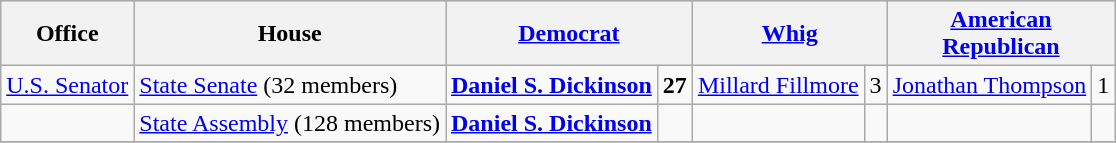<table class=wikitable>
<tr bgcolor=lightgrey>
<th>Office</th>
<th>House</th>
<th colspan="2"><a href='#'>Democrat</a></th>
<th colspan="2"><a href='#'>Whig</a></th>
<th colspan="2"><a href='#'>American <br>Republican</a></th>
</tr>
<tr>
<td><a href='#'>U.S. Senator</a></td>
<td><a href='#'>State Senate</a> (32 members)</td>
<td><strong><a href='#'>Daniel S. Dickinson</a></strong></td>
<td align="right"><strong>27</strong></td>
<td><a href='#'>Millard Fillmore</a></td>
<td align="right">3</td>
<td><a href='#'>Jonathan Thompson</a></td>
<td align="right">1</td>
</tr>
<tr>
<td></td>
<td><a href='#'>State Assembly</a> (128 members)</td>
<td><strong><a href='#'>Daniel S. Dickinson</a></strong></td>
<td align="right"></td>
<td></td>
<td align="right"></td>
<td></td>
<td align="right"></td>
</tr>
<tr>
</tr>
</table>
